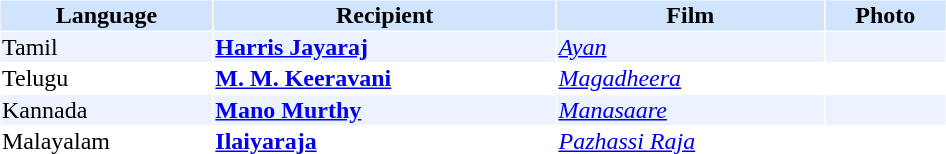<table cellspacing="1" cellpadding="1" border="0" style="width:50%;">
<tr style="background:#d1e4fd;">
<th>Language</th>
<th>Recipient</th>
<th>Film</th>
<th>Photo</th>
</tr>
<tr style="background:#edf3fe;">
<td>Tamil</td>
<td><strong><a href='#'>Harris Jayaraj</a></strong></td>
<td><em><a href='#'>Ayan</a></em></td>
<td></td>
</tr>
<tr>
<td>Telugu</td>
<td><strong><a href='#'>M. M. Keeravani</a></strong></td>
<td><em><a href='#'>Magadheera</a></em></td>
<td></td>
</tr>
<tr style="background:#edf3fe;">
<td>Kannada</td>
<td><strong><a href='#'>Mano Murthy</a></strong></td>
<td><em><a href='#'>Manasaare</a></em></td>
<td></td>
</tr>
<tr>
<td>Malayalam</td>
<td><strong><a href='#'>Ilaiyaraja</a></strong></td>
<td><em><a href='#'>Pazhassi Raja</a></em></td>
<td></td>
</tr>
</table>
